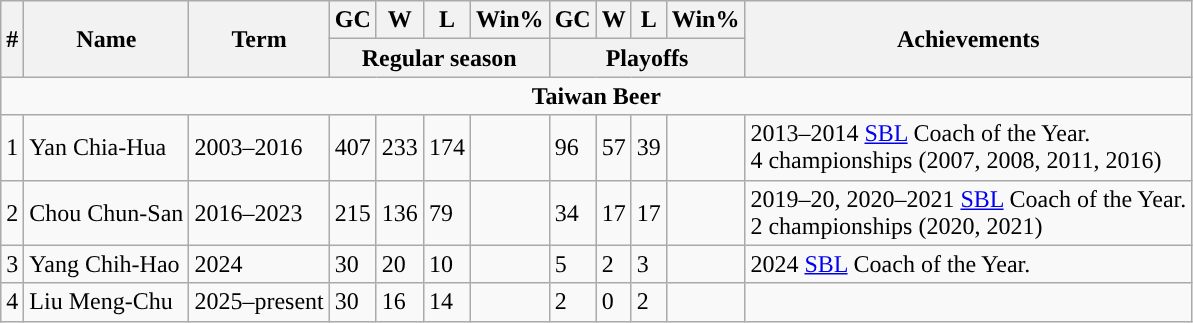<table class="wikitable sortable">
<tr>
<th rowspan="2">#</th>
<th rowspan="2">Name</th>
<th rowspan="2">Term</th>
<th>GC</th>
<th>W</th>
<th>L</th>
<th>Win%</th>
<th>GC</th>
<th>W</th>
<th>L</th>
<th>Win%</th>
<th rowspan="2" class=unsortable>Achievements</th>
</tr>
<tr class="unsortable">
<th colspan="4">Regular season</th>
<th colspan="4">Playoffs</th>
</tr>
<tr>
<td align=center colspan="15"><strong>Taiwan Beer</strong></td>
</tr>
<tr>
<td align=center>1</td>
<td>Yan Chia-Hua</td>
<td>2003–2016</td>
<td>407</td>
<td>233</td>
<td>174</td>
<td></td>
<td>96</td>
<td>57</td>
<td>39</td>
<td></td>
<td>2013–2014 <a href='#'>SBL</a> Coach of the Year.<br>4 championships (2007, 2008, 2011, 2016)</td>
</tr>
<tr>
<td align=center>2</td>
<td>Chou Chun-San</td>
<td>2016–2023</td>
<td>215</td>
<td>136</td>
<td>79</td>
<td></td>
<td>34</td>
<td>17</td>
<td>17</td>
<td></td>
<td>2019–20, 2020–2021 <a href='#'>SBL</a> Coach of the Year.<br>2 championships (2020, 2021)</td>
</tr>
<tr>
<td align=center>3</td>
<td>Yang Chih-Hao</td>
<td>2024</td>
<td>30</td>
<td>20</td>
<td>10</td>
<td></td>
<td>5</td>
<td>2</td>
<td>3</td>
<td></td>
<td>2024 <a href='#'>SBL</a> Coach of the Year.</td>
</tr>
<tr>
<td align=center>4</td>
<td>Liu Meng-Chu</td>
<td>2025–present</td>
<td>30</td>
<td>16</td>
<td>14</td>
<td></td>
<td>2</td>
<td>0</td>
<td>2</td>
<td></td>
<td></td>
</tr>
</table>
